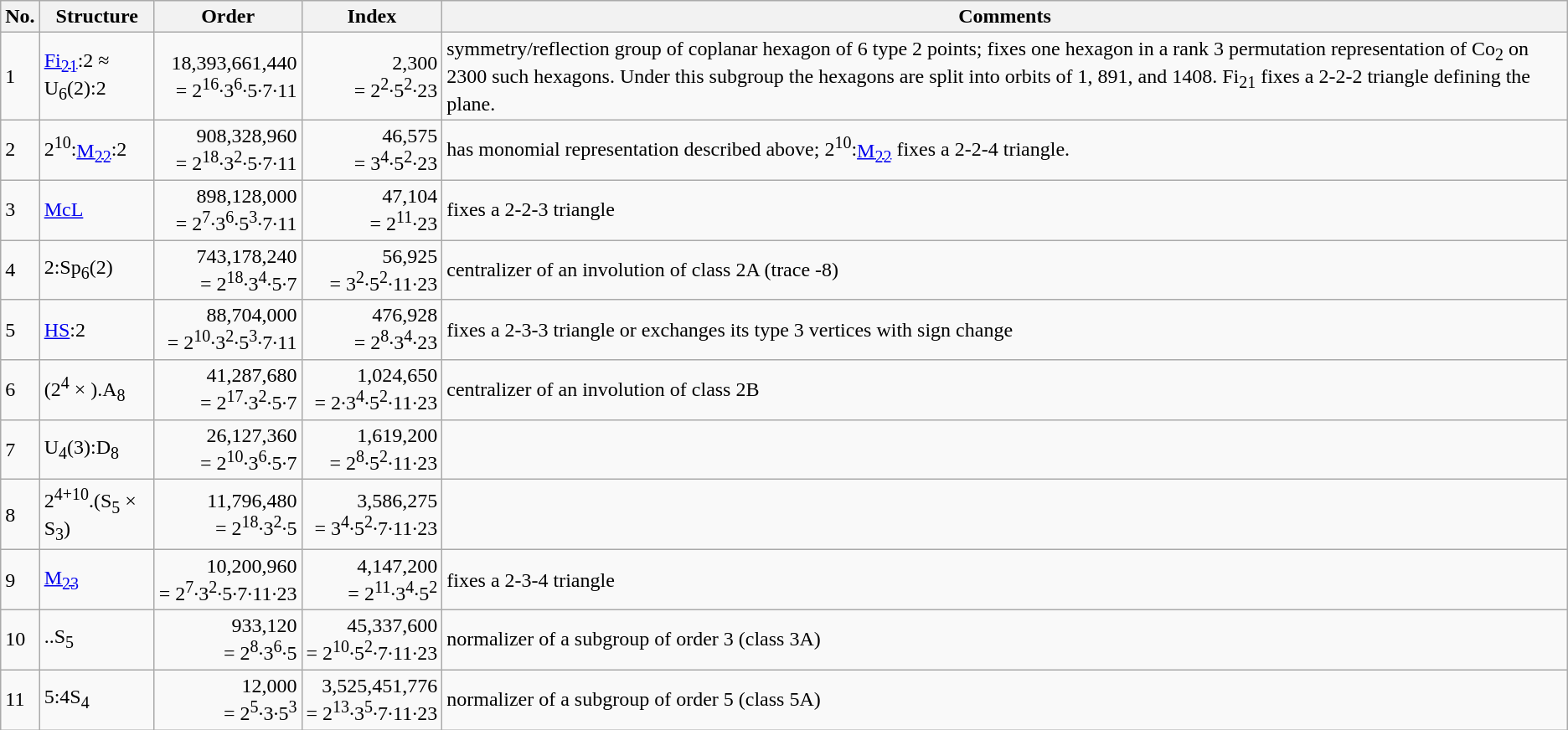<table class="wikitable">
<tr>
<th>No.</th>
<th>Structure</th>
<th>Order</th>
<th>Index</th>
<th>Comments</th>
</tr>
<tr>
<td>1</td>
<td><a href='#'>Fi<sub>21</sub></a>:2 ≈ U<sub>6</sub>(2):2</td>
<td style="text-align:right;">18,393,661,440<br>= 2<sup>16</sup>·3<sup>6</sup>·5·7·11</td>
<td align=right>2,300<br>= 2<sup>2</sup>·5<sup>2</sup>·23</td>
<td>symmetry/reflection group of coplanar hexagon of 6 type 2 points; fixes one hexagon in a rank 3 permutation representation of Co<sub>2</sub> on 2300 such hexagons. Under this subgroup the hexagons are split into orbits of 1, 891, and 1408. Fi<sub>21</sub> fixes a 2-2-2 triangle defining the plane.</td>
</tr>
<tr>
<td>2</td>
<td>2<sup>10</sup>:<a href='#'>M<sub>22</sub></a>:2</td>
<td style="text-align:right;">908,328,960<br>= 2<sup>18</sup>·3<sup>2</sup>·5·7·11</td>
<td align=right>46,575<br>= 3<sup>4</sup>·5<sup>2</sup>·23</td>
<td>has monomial representation described above; 2<sup>10</sup>:<a href='#'>M<sub>22</sub></a> fixes a 2-2-4 triangle.</td>
</tr>
<tr>
<td>3</td>
<td><a href='#'>McL</a></td>
<td style="text-align:right;">898,128,000<br>= 2<sup>7</sup>·3<sup>6</sup>·5<sup>3</sup>·7·11</td>
<td align=right>47,104<br>= 2<sup>11</sup>·23</td>
<td>fixes a 2-2-3 triangle</td>
</tr>
<tr>
<td>4</td>
<td>2:Sp<sub>6</sub>(2)</td>
<td style="text-align:right;">743,178,240<br>= 2<sup>18</sup>·3<sup>4</sup>·5·7</td>
<td align=right>56,925<br>= 3<sup>2</sup>·5<sup>2</sup>·11·23</td>
<td>centralizer of an involution of class 2A (trace -8)</td>
</tr>
<tr>
<td>5</td>
<td><a href='#'>HS</a>:2</td>
<td style="text-align:right;">88,704,000<br>= 2<sup>10</sup>·3<sup>2</sup>·5<sup>3</sup>·7·11</td>
<td align=right>476,928<br>= 2<sup>8</sup>·3<sup>4</sup>·23</td>
<td>fixes a 2-3-3 triangle or exchanges its type 3 vertices with sign change</td>
</tr>
<tr>
<td>6</td>
<td>(2<sup>4</sup> × ).A<sub>8</sub></td>
<td style="text-align:right;">41,287,680<br>= 2<sup>17</sup>·3<sup>2</sup>·5·7</td>
<td align=right>1,024,650<br>= 2·3<sup>4</sup>·5<sup>2</sup>·11·23</td>
<td>centralizer of an involution of class 2B</td>
</tr>
<tr>
<td>7</td>
<td>U<sub>4</sub>(3):D<sub>8</sub></td>
<td style="text-align:right;">26,127,360<br>= 2<sup>10</sup>·3<sup>6</sup>·5·7</td>
<td align=right>1,619,200<br>= 2<sup>8</sup>·5<sup>2</sup>·11·23</td>
<td></td>
</tr>
<tr>
<td>8</td>
<td>2<sup>4+10</sup>.(S<sub>5</sub> × S<sub>3</sub>)</td>
<td style="text-align:right;">11,796,480<br>= 2<sup>18</sup>·3<sup>2</sup>·5</td>
<td align=right>3,586,275<br>= 3<sup>4</sup>·5<sup>2</sup>·7·11·23</td>
<td></td>
</tr>
<tr>
<td>9</td>
<td><a href='#'>M<sub>23</sub></a></td>
<td style="text-align:right;">10,200,960<br>= 2<sup>7</sup>·3<sup>2</sup>·5·7·11·23</td>
<td align=right>4,147,200<br>= 2<sup>11</sup>·3<sup>4</sup>·5<sup>2</sup></td>
<td>fixes a 2-3-4 triangle</td>
</tr>
<tr>
<td>10</td>
<td>..S<sub>5</sub></td>
<td style="text-align:right;">933,120<br>= 2<sup>8</sup>·3<sup>6</sup>·5</td>
<td align=right>45,337,600<br>= 2<sup>10</sup>·5<sup>2</sup>·7·11·23</td>
<td>normalizer of a subgroup of order 3 (class 3A)</td>
</tr>
<tr>
<td>11</td>
<td>5:4S<sub>4</sub></td>
<td style="text-align:right;">12,000<br>= 2<sup>5</sup>·3·5<sup>3</sup></td>
<td align=right>3,525,451,776<br>= 2<sup>13</sup>·3<sup>5</sup>·7·11·23</td>
<td>normalizer of a subgroup of order 5 (class 5A)</td>
</tr>
</table>
